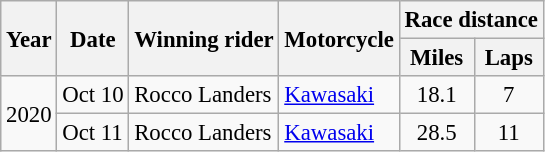<table class="wikitable" style="font-size: 95%;">
<tr>
<th rowspan="2">Year</th>
<th rowspan="2">Date</th>
<th rowspan="2">Winning rider</th>
<th rowspan="2">Motorcycle</th>
<th colspan="2">Race distance</th>
</tr>
<tr>
<th>Miles</th>
<th>Laps</th>
</tr>
<tr>
<td rowspan="2">2020</td>
<td>Oct 10</td>
<td> Rocco Landers</td>
<td><a href='#'>Kawasaki</a></td>
<td style="text-align:center">18.1</td>
<td style="text-align:center">7</td>
</tr>
<tr>
<td>Oct 11</td>
<td> Rocco Landers</td>
<td><a href='#'>Kawasaki</a></td>
<td style="text-align:center">28.5</td>
<td style="text-align:center">11</td>
</tr>
</table>
